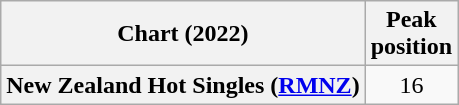<table class="wikitable sortable plainrowheaders" style="text-align:center">
<tr>
<th scope="col">Chart (2022)</th>
<th scope="col">Peak<br>position</th>
</tr>
<tr>
<th scope="row">New Zealand Hot Singles (<a href='#'>RMNZ</a>)</th>
<td>16</td>
</tr>
</table>
